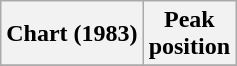<table class="wikitable plainrowheaders" style="text-align:center">
<tr>
<th>Chart (1983)</th>
<th>Peak<br>position</th>
</tr>
<tr>
</tr>
</table>
